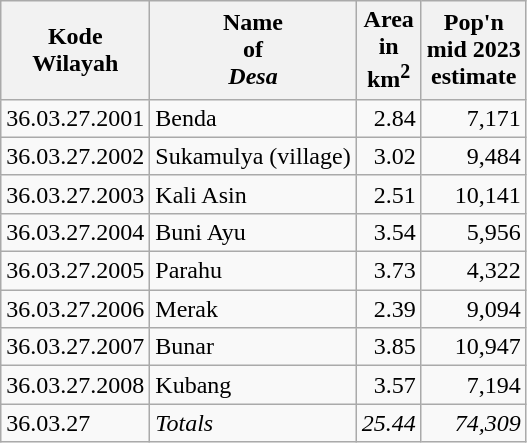<table class="wikitable">
<tr>
<th>Kode <br>Wilayah</th>
<th>Name <br>of <br><em>Desa</em></th>
<th>Area <br>in <br>km<sup>2</sup></th>
<th>Pop'n<br>mid 2023<br>estimate</th>
</tr>
<tr>
<td>36.03.27.2001</td>
<td>Benda</td>
<td align="right">2.84</td>
<td align="right">7,171</td>
</tr>
<tr>
<td>36.03.27.2002</td>
<td>Sukamulya (village)</td>
<td align="right">3.02</td>
<td align="right">9,484</td>
</tr>
<tr>
<td>36.03.27.2003</td>
<td>Kali Asin</td>
<td align="right">2.51</td>
<td align="right">10,141</td>
</tr>
<tr>
<td>36.03.27.2004</td>
<td>Buni Ayu</td>
<td align="right">3.54</td>
<td align="right">5,956</td>
</tr>
<tr>
<td>36.03.27.2005</td>
<td>Parahu</td>
<td align="right">3.73</td>
<td align="right">4,322</td>
</tr>
<tr>
<td>36.03.27.2006</td>
<td>Merak</td>
<td align="right">2.39</td>
<td align="right">9,094</td>
</tr>
<tr>
<td>36.03.27.2007</td>
<td>Bunar</td>
<td align="right">3.85</td>
<td align="right">10,947</td>
</tr>
<tr>
<td>36.03.27.2008</td>
<td>Kubang</td>
<td align="right">3.57</td>
<td align="right">7,194</td>
</tr>
<tr>
<td>36.03.27</td>
<td><em>Totals</em></td>
<td align="right"><em>25.44</em></td>
<td align="right"><em>74,309</em></td>
</tr>
</table>
